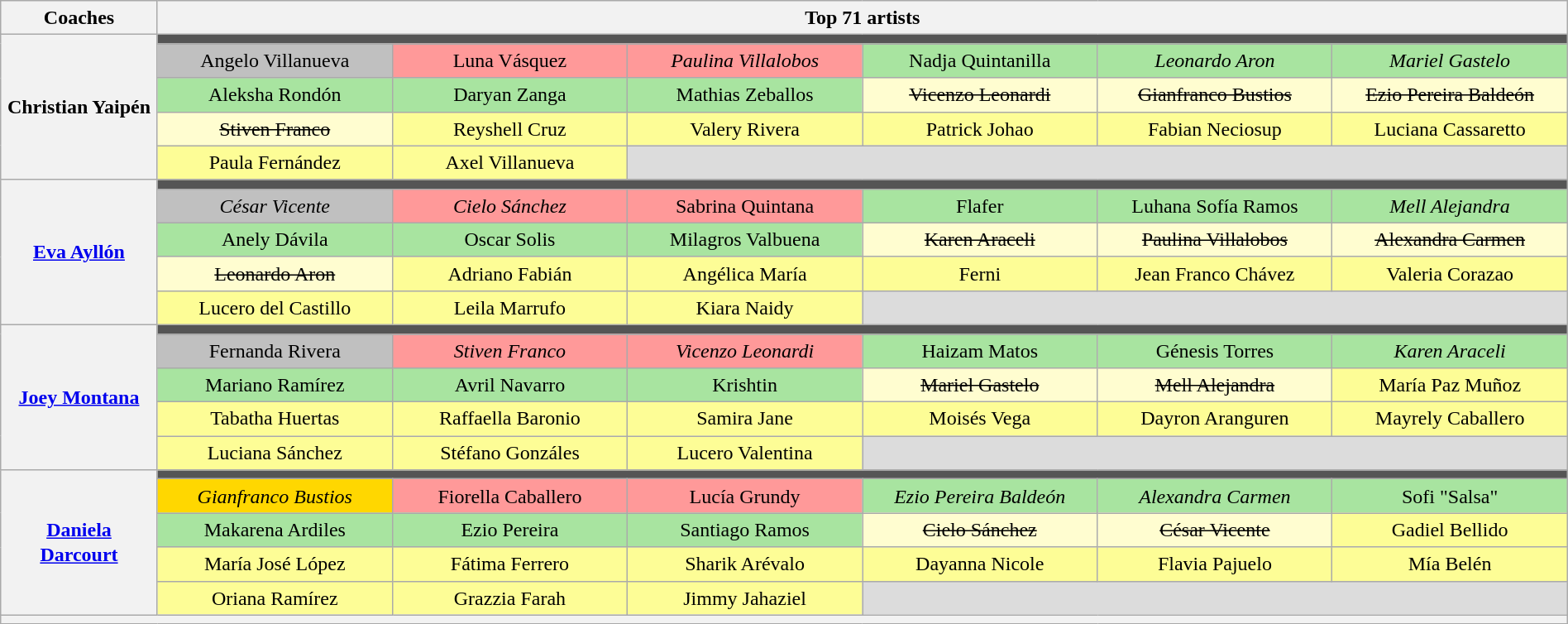<table class="wikitable" style="text-align:center; line-height:20px; width:100%">
<tr>
<th scope="col" width="10%">Coaches</th>
<th colspan="6" scope="col" width="90%">Top 71 artists</th>
</tr>
<tr>
<th rowspan="5">Christian Yaipén</th>
<td colspan="6" style="background:#555555"></td>
</tr>
<tr>
<td style="background:silver">Angelo Villanueva</td>
<td style="background:#FF9999">Luna Vásquez</td>
<td style="background:#FF9999"><em>Paulina Villalobos</em></td>
<td style="background:#A8E4A0">Nadja Quintanilla</td>
<td style="background:#A8E4A0"><em>Leonardo Aron</em></td>
<td style="background:#A8E4A0"><em>Mariel Gastelo</em></td>
</tr>
<tr>
<td style="background:#A8E4A0">Aleksha Rondón</td>
<td style="background:#A8E4A0">Daryan Zanga</td>
<td style="background:#A8E4A0">Mathias Zeballos</td>
<td style="background:#FFFDD0"><s>Vicenzo Leonardi</s></td>
<td style="background:#FFFDD0"><s>Gianfranco Bustios</s></td>
<td style="background:#FFFDD0"><s>Ezio Pereira Baldeón</s></td>
</tr>
<tr>
<td style="background:#FFFDD0"><s>Stiven Franco</s></td>
<td style="background:#FDFD96">Reyshell Cruz</td>
<td style="background:#FDFD96">Valery Rivera</td>
<td style="background:#FDFD96">Patrick Johao</td>
<td style="background:#FDFD96">Fabian Neciosup</td>
<td style="background:#FDFD96">Luciana Cassaretto</td>
</tr>
<tr>
<td style="background:#FDFD96">Paula Fernández</td>
<td style="background:#FDFD96">Axel Villanueva</td>
<td colspan="4" style="background:#dcdcdc"></td>
</tr>
<tr>
<th rowspan="5"><a href='#'>Eva Ayllón</a></th>
<td colspan="6" style="background:#555555"></td>
</tr>
<tr>
<td style="background:silver"><em>César Vicente</em></td>
<td style="background:#FF9999"><em>Cielo Sánchez</em></td>
<td style="background:#FF9999">Sabrina Quintana</td>
<td style="background:#A8E4A0">Flafer</td>
<td style="background:#A8E4A0">Luhana Sofía Ramos</td>
<td style="background:#A8E4A0"><em>Mell Alejandra</em></td>
</tr>
<tr>
<td style="background:#A8E4A0">Anely Dávila</td>
<td style="background:#A8E4A0">Oscar Solis</td>
<td style="background:#A8E4A0">Milagros Valbuena</td>
<td style="background:#FFFDD0"><s>Karen Araceli</s></td>
<td style="background:#FFFDD0"><s>Paulina Villalobos</s></td>
<td style="background:#FFFDD0"><s>Alexandra Carmen</s></td>
</tr>
<tr>
<td style="background:#FFFDD0"><s>Leonardo Aron</s></td>
<td style="background:#FDFD96">Adriano Fabián</td>
<td style="background:#FDFD96">Angélica María</td>
<td style="background:#FDFD96">Ferni</td>
<td style="background:#FDFD96">Jean Franco Chávez</td>
<td style="background:#FDFD96">Valeria Corazao</td>
</tr>
<tr>
<td style="background:#FDFD96">Lucero del Castillo</td>
<td style="background:#FDFD96">Leila Marrufo</td>
<td style="background:#FDFD96">Kiara Naidy</td>
<td colspan="3" style="background:#dcdcdc"></td>
</tr>
<tr>
<th rowspan="5"><a href='#'>Joey Montana</a></th>
<td colspan="6" style="background:#555555"></td>
</tr>
<tr>
<td style="background:silver">Fernanda Rivera</td>
<td style="background:#FF9999"><em>Stiven Franco</em></td>
<td style="background:#FF9999"><em>Vicenzo Leonardi</em></td>
<td style="background:#A8E4A0">Haizam Matos</td>
<td style="background:#A8E4A0">Génesis Torres</td>
<td style="background:#A8E4A0"><em>Karen Araceli</em></td>
</tr>
<tr>
<td style="background:#A8E4A0">Mariano Ramírez</td>
<td style="background:#A8E4A0">Avril Navarro</td>
<td style="background:#A8E4A0">Krishtin</td>
<td style="background:#FFFDD0"><s>Mariel Gastelo</s></td>
<td style="background:#FFFDD0"><s>Mell Alejandra</s></td>
<td style="background:#FDFD96">María Paz Muñoz</td>
</tr>
<tr>
<td style="background:#FDFD96">Tabatha Huertas</td>
<td style="background:#FDFD96">Raffaella Baronio</td>
<td style="background:#FDFD96">Samira Jane</td>
<td style="background:#FDFD96">Moisés Vega</td>
<td style="background:#FDFD96">Dayron Aranguren</td>
<td style="background:#FDFD96">Mayrely Caballero</td>
</tr>
<tr>
<td style="background:#FDFD96">Luciana Sánchez</td>
<td style="background:#FDFD96">Stéfano Gonzáles</td>
<td style="background:#FDFD96">Lucero Valentina</td>
<td colspan="3" style="background:#dcdcdc"></td>
</tr>
<tr>
<th rowspan="5"><a href='#'>Daniela Darcourt</a></th>
<td colspan="6" style="background:#555555"></td>
</tr>
<tr>
<td style="background:gold"><em>Gianfranco Bustios</em></td>
<td style="background:#FF9999">Fiorella Caballero</td>
<td style="background:#FF9999">Lucía Grundy</td>
<td style="background:#A8E4A0"><em>Ezio Pereira Baldeón</em></td>
<td style="background:#A8E4A0"><em>Alexandra Carmen</em></td>
<td style="background:#A8E4A0">Sofi "Salsa"</td>
</tr>
<tr>
<td style="background:#A8E4A0">Makarena Ardiles</td>
<td style="background:#A8E4A0">Ezio Pereira</td>
<td style="background:#A8E4A0">Santiago Ramos</td>
<td style="background:#FFFDD0"><s>Cielo Sánchez</s></td>
<td style="background:#FFFDD0"><s>César Vicente</s></td>
<td style="background:#FDFD96">Gadiel Bellido</td>
</tr>
<tr>
<td width="15%" style="background:#FDFD96">María José López</td>
<td width="15%" style="background:#FDFD96">Fátima Ferrero</td>
<td width="15%" style="background:#FDFD96">Sharik Arévalo</td>
<td width="15%" style="background:#FDFD96">Dayanna Nicole</td>
<td width="15%" style="background:#FDFD96">Flavia Pajuelo</td>
<td width="15%" style="background:#FDFD96">Mía Belén</td>
</tr>
<tr>
<td style="background:#FDFD96">Oriana Ramírez</td>
<td style="background:#FDFD96">Grazzia Farah</td>
<td style="background:#FDFD96">Jimmy Jahaziel</td>
<td colspan="3" style="background:#dcdcdc"></td>
</tr>
<tr>
<th colspan="7" style="font-size:90%; line-height:12px"></th>
</tr>
</table>
